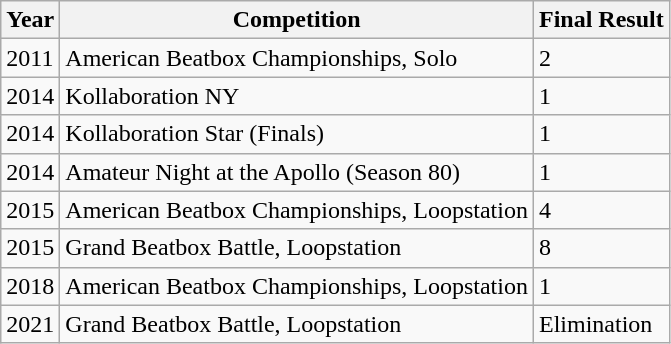<table class="wikitable">
<tr>
<th>Year</th>
<th>Competition</th>
<th>Final Result</th>
</tr>
<tr>
<td>2011</td>
<td>American Beatbox Championships, Solo</td>
<td>2</td>
</tr>
<tr>
<td>2014</td>
<td>Kollaboration NY</td>
<td>1</td>
</tr>
<tr>
<td>2014</td>
<td>Kollaboration Star (Finals)</td>
<td>1</td>
</tr>
<tr>
<td>2014</td>
<td>Amateur Night at the Apollo (Season 80)</td>
<td>1</td>
</tr>
<tr>
<td>2015</td>
<td>American Beatbox Championships, Loopstation</td>
<td>4</td>
</tr>
<tr>
<td>2015</td>
<td>Grand Beatbox Battle, Loopstation</td>
<td>8</td>
</tr>
<tr>
<td>2018</td>
<td>American Beatbox Championships, Loopstation</td>
<td>1</td>
</tr>
<tr>
<td>2021</td>
<td>Grand Beatbox Battle, Loopstation</td>
<td>Elimination</td>
</tr>
</table>
